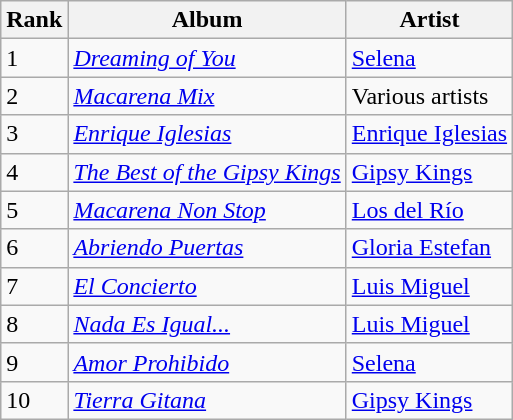<table class="wikitable sortable">
<tr>
<th>Rank</th>
<th>Album</th>
<th>Artist</th>
</tr>
<tr>
<td>1</td>
<td><em><a href='#'>Dreaming of You</a></em></td>
<td><a href='#'>Selena</a></td>
</tr>
<tr>
<td>2</td>
<td><em><a href='#'>Macarena Mix</a></em></td>
<td>Various artists</td>
</tr>
<tr>
<td>3</td>
<td><em><a href='#'>Enrique Iglesias</a></em></td>
<td><a href='#'>Enrique Iglesias</a></td>
</tr>
<tr>
<td>4</td>
<td><em><a href='#'>The Best of the Gipsy Kings</a></em></td>
<td><a href='#'>Gipsy Kings</a></td>
</tr>
<tr>
<td>5</td>
<td><em><a href='#'>Macarena Non Stop</a></em></td>
<td><a href='#'>Los del Río</a></td>
</tr>
<tr>
<td>6</td>
<td><em><a href='#'>Abriendo Puertas</a></em></td>
<td><a href='#'>Gloria Estefan</a></td>
</tr>
<tr>
<td>7</td>
<td><em><a href='#'>El Concierto</a></em></td>
<td><a href='#'>Luis Miguel</a></td>
</tr>
<tr>
<td>8</td>
<td><em><a href='#'>Nada Es Igual...</a></em></td>
<td><a href='#'>Luis Miguel</a></td>
</tr>
<tr>
<td>9</td>
<td><em><a href='#'>Amor Prohibido</a></em></td>
<td><a href='#'>Selena</a></td>
</tr>
<tr>
<td>10</td>
<td><em><a href='#'>Tierra Gitana</a></em></td>
<td><a href='#'>Gipsy Kings</a></td>
</tr>
</table>
